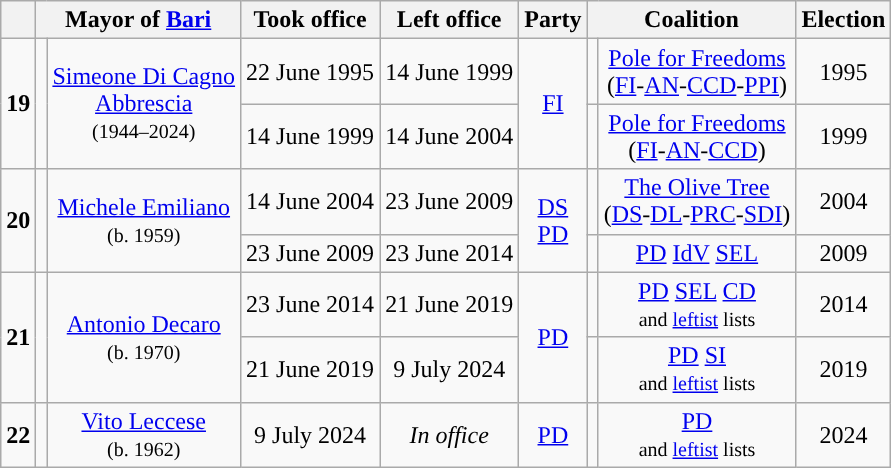<table class="wikitable" style="text-align: center;">
<tr>
<th><br></th>
<th colspan="2">Mayor of <a href='#'>Bari</a></th>
<th>Took office</th>
<th>Left office</th>
<th>Party</th>
<th colspan="2">Coalition</th>
<th>Election</th>
</tr>
<tr>
<td rowspan="2" style="background: "><strong>19</strong></td>
<td rowspan="2"></td>
<td rowspan="2"><a href='#'>Simeone Di Cagno<br>Abbrescia</a> <br><small>(1944–2024)</small></td>
<td>22 June 1995</td>
<td>14 June 1999</td>
<td rowspan="2"><a href='#'>FI</a></td>
<td style="background: "></td>
<td><a href='#'>Pole for Freedoms</a><br>(<a href='#'>FI</a>-<a href='#'>AN</a>-<a href='#'>CCD</a>-<a href='#'>PPI</a>)</td>
<td>1995</td>
</tr>
<tr>
<td>14 June 1999</td>
<td>14 June 2004</td>
<td style="background: "></td>
<td><a href='#'>Pole for Freedoms</a><br>(<a href='#'>FI</a>-<a href='#'>AN</a>-<a href='#'>CCD</a>)</td>
<td>1999</td>
</tr>
<tr>
<td rowspan="2" style="background: "><strong>20</strong></td>
<td rowspan="2"></td>
<td rowspan="2"><a href='#'>Michele Emiliano</a> <br><small>(b. 1959)</small></td>
<td>14 June 2004</td>
<td>23 June 2009</td>
<td rowspan="2"><a href='#'>DS</a><br><a href='#'>PD</a></td>
<td style="background: "></td>
<td><a href='#'>The Olive Tree</a><br>(<a href='#'>DS</a>-<a href='#'>DL</a>-<a href='#'>PRC</a>-<a href='#'>SDI</a>)</td>
<td>2004</td>
</tr>
<tr>
<td>23 June 2009</td>
<td>23 June 2014</td>
<td style="background: "></td>
<td><a href='#'>PD</a>  <a href='#'>IdV</a>  <a href='#'>SEL</a></td>
<td>2009</td>
</tr>
<tr>
<td rowspan="2" style="background: "><strong>21</strong></td>
<td rowspan="2"></td>
<td rowspan="2"><a href='#'>Antonio Decaro</a> <br><small>(b. 1970)</small></td>
<td>23 June 2014</td>
<td>21 June 2019</td>
<td rowspan="2"><a href='#'>PD</a></td>
<td style="background: "></td>
<td><a href='#'>PD</a>  <a href='#'>SEL</a>  <a href='#'>CD</a><br><small>and <a href='#'>leftist</a> lists</small></td>
<td>2014</td>
</tr>
<tr>
<td>21 June 2019</td>
<td>9 July 2024</td>
<td style="background: "></td>
<td><a href='#'>PD</a>  <a href='#'>SI</a><br><small>and <a href='#'>leftist</a> lists</small></td>
<td>2019</td>
</tr>
<tr>
<td style="background: "><strong>22</strong></td>
<td></td>
<td><a href='#'>Vito Leccese</a> <br><small>(b. 1962)</small></td>
<td>9 July 2024</td>
<td><em>In office</em></td>
<td><a href='#'>PD</a></td>
<td style="background: "></td>
<td><a href='#'>PD</a> <br><small>and <a href='#'>leftist</a> lists</small></td>
<td>2024</td>
</tr>
</table>
